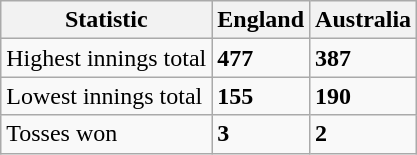<table class="wikitable">
<tr>
<th>Statistic</th>
<th>England</th>
<th>Australia</th>
</tr>
<tr>
<td>Highest innings total</td>
<td><strong>477</strong></td>
<td><strong>387</strong></td>
</tr>
<tr>
<td>Lowest innings total</td>
<td><strong>155</strong></td>
<td><strong>190</strong></td>
</tr>
<tr>
<td>Tosses won</td>
<td><strong>3</strong></td>
<td><strong>2</strong></td>
</tr>
</table>
